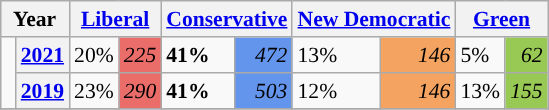<table class="wikitable" style="float:right; width:400; font-size:90%; margin-left:1em;">
<tr>
<th colspan="2" scope="col">Year</th>
<th colspan="2" scope="col"><a href='#'>Liberal</a></th>
<th colspan="2" scope="col"><a href='#'>Conservative</a></th>
<th colspan="2" scope="col"><a href='#'>New Democratic</a></th>
<th colspan="2" scope="col"><a href='#'>Green</a></th>
</tr>
<tr>
<td rowspan="2" style="width: 0.25em; background-color: "></td>
<th><a href='#'>2021</a></th>
<td>20%</td>
<td style="text-align:right; background:#EA6D6A;"><em>225</em></td>
<td><strong>41%</strong></td>
<td style="text-align:right; background:#6495ED;"><em>472</em></td>
<td>13%</td>
<td style="text-align:right; background:#F4A460;"><em>146</em></td>
<td>5%</td>
<td style="text-align:right; background:#99C955;"><em>62</em></td>
</tr>
<tr>
<th><a href='#'>2019</a></th>
<td>23%</td>
<td style="text-align:right; background:#EA6D6A;"><em>290</em></td>
<td><strong>41%</strong></td>
<td style="text-align:right; background:#6495ED;"><em>503</em></td>
<td>12%</td>
<td style="text-align:right; background:#F4A460;"><em>146</em></td>
<td>13%</td>
<td style="text-align:right; background:#99C955;"><em>155</em></td>
</tr>
<tr>
</tr>
</table>
